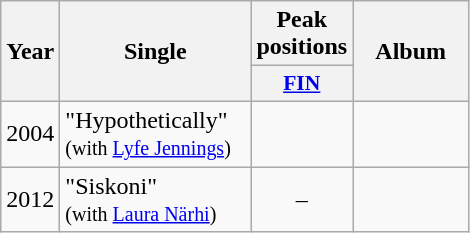<table class="wikitable">
<tr>
<th align="center" rowspan="2" width="10">Year</th>
<th align="center" rowspan="2" width="120">Single</th>
<th align="center" colspan="1" width="20">Peak positions</th>
<th align="center" rowspan="2" width="70">Album</th>
</tr>
<tr>
<th scope="col" style="width:3em;font-size:90%;"><a href='#'>FIN</a><br></th>
</tr>
<tr>
<td>2004</td>
<td>"Hypothetically"<br><small>(with <a href='#'>Lyfe Jennings</a>)</small></td>
<td></td>
<td></td>
</tr>
<tr>
<td align="left">2012</td>
<td align="left">"Siskoni" <br><small>(with <a href='#'>Laura Närhi</a>)</small></td>
<td style="text-align:center;">–</td>
<td></td>
</tr>
</table>
